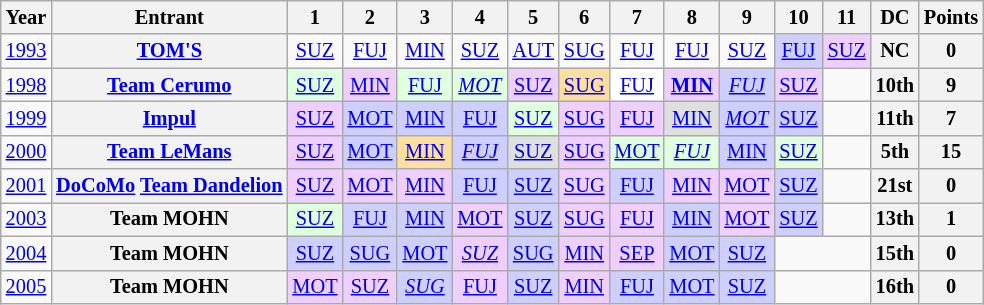<table class="wikitable" style="text-align:center; font-size:85%">
<tr>
<th>Year</th>
<th>Entrant</th>
<th>1</th>
<th>2</th>
<th>3</th>
<th>4</th>
<th>5</th>
<th>6</th>
<th>7</th>
<th>8</th>
<th>9</th>
<th>10</th>
<th>11</th>
<th>DC</th>
<th>Points</th>
</tr>
<tr>
<td><a href='#'>1993</a></td>
<th><a href='#'>TOM'S</a></th>
<td><a href='#'>SUZ</a></td>
<td><a href='#'>FUJ</a></td>
<td><a href='#'>MIN</a></td>
<td><a href='#'>SUZ</a></td>
<td><a href='#'>AUT</a></td>
<td><a href='#'>SUG</a></td>
<td><a href='#'>FUJ</a></td>
<td><a href='#'>FUJ</a></td>
<td><a href='#'>SUZ</a></td>
<td style="background:#CFCFFF;"><a href='#'>FUJ</a><br></td>
<td style="background:#EFCFFF;"><a href='#'>SUZ</a><br></td>
<th>NC</th>
<th>0</th>
</tr>
<tr>
<td><a href='#'>1998</a></td>
<th nowrap><a href='#'>Team Cerumo</a></th>
<td style="background:#DFFFDF;"><a href='#'>SUZ</a><br></td>
<td style="background:#EFCFFF;"><a href='#'>MIN</a><br></td>
<td style="background:#DFFFDF;"><a href='#'>FUJ</a><br></td>
<td style="background:#DFFFDF;"><em><a href='#'>MOT</a></em><br></td>
<td style="background:#EFCFFF;"><a href='#'>SUZ</a><br></td>
<td style="background:#FFDF9F;"><a href='#'>SUG</a><br></td>
<td style="background:#FFFFFF;"><a href='#'>FUJ</a><br></td>
<td style="background:#EFCFFF;"><strong><a href='#'>MIN</a></strong><br></td>
<td style="background:#CFCFFF;"><em><a href='#'>FUJ</a></em><br></td>
<td style="background:#EFCFFF;"><a href='#'>SUZ</a><br></td>
<td></td>
<th>10th</th>
<th>9</th>
</tr>
<tr>
<td><a href='#'>1999</a></td>
<th><a href='#'>Impul</a></th>
<td style="background:#EFCFFF;"><a href='#'>SUZ</a><br></td>
<td style="background:#CFCFFF;"><a href='#'>MOT</a><br></td>
<td style="background:#CFCFFF;"><a href='#'>MIN</a><br></td>
<td style="background:#CFCFFF;"><a href='#'>FUJ</a><br></td>
<td style="background:#DFFFDF;"><a href='#'>SUZ</a><br></td>
<td style="background:#EFCFFF;"><a href='#'>SUG</a><br></td>
<td style="background:#EFCFFF;"><a href='#'>FUJ</a><br></td>
<td style="background:#DFDFDF;"><a href='#'>MIN</a><br></td>
<td style="background:#CFCFFF;"><em><a href='#'>MOT</a></em><br></td>
<td style="background:#CFCFFF;"><a href='#'>SUZ</a><br></td>
<td></td>
<th>11th</th>
<th>7</th>
</tr>
<tr>
<td><a href='#'>2000</a></td>
<th nowrap><a href='#'>Team LeMans</a></th>
<td style="background:#EFCFFF;"><a href='#'>SUZ</a><br></td>
<td style="background:#CFCFFF;"><a href='#'>MOT</a><br></td>
<td style="background:#FFDF9F;"><a href='#'>MIN</a><br></td>
<td style="background:#CFCFFF;"><em><a href='#'>FUJ</a></em><br></td>
<td style="background:#DFDFDF;"><a href='#'>SUZ</a><br></td>
<td style="background:#EFCFFF;"><a href='#'>SUG</a><br></td>
<td style="background:#DFFFDF;"><a href='#'>MOT</a><br></td>
<td style="background:#DFFFDF;"><em><a href='#'>FUJ</a></em><br></td>
<td style="background:#CFCFFF;"><a href='#'>MIN</a><br></td>
<td style="background:#DFFFDF;"><a href='#'>SUZ</a><br></td>
<td></td>
<th>5th</th>
<th>15</th>
</tr>
<tr>
<td><a href='#'>2001</a></td>
<th nowrap><a href='#'>DoCoMo</a> <a href='#'>Team Dandelion</a></th>
<td style="background:#EFCFFF;"><a href='#'>SUZ</a><br></td>
<td style="background:#EFCFFF;"><a href='#'>MOT</a><br></td>
<td style="background:#EFCFFF;"><a href='#'>MIN</a><br></td>
<td style="background:#CFCFFF;"><a href='#'>FUJ</a><br></td>
<td style="background:#CFCFFF;"><a href='#'>SUZ</a><br></td>
<td style="background:#EFCFFF;"><a href='#'>SUG</a><br></td>
<td style="background:#CFCFFF;"><a href='#'>FUJ</a><br></td>
<td style="background:#EFCFFF;"><a href='#'>MIN</a><br></td>
<td style="background:#EFCFFF;"><a href='#'>MOT</a><br></td>
<td style="background:#CFCFFF;"><a href='#'>SUZ</a><br></td>
<td></td>
<th>21st</th>
<th>0</th>
</tr>
<tr>
<td><a href='#'>2003</a></td>
<th nowrap>Team MOHN</th>
<td style="background:#DFFFDF;"><a href='#'>SUZ</a><br></td>
<td style="background:#CFCFFF;"><a href='#'>FUJ</a><br></td>
<td style="background:#CFCFFF;"><a href='#'>MIN</a><br></td>
<td style="background:#EFCFFF;"><a href='#'>MOT</a><br></td>
<td style="background:#CFCFFF;"><a href='#'>SUZ</a><br></td>
<td style="background:#EFCFFF;"><a href='#'>SUG</a><br></td>
<td style="background:#EFCFFF;"><a href='#'>FUJ</a><br></td>
<td style="background:#CFCFFF;"><a href='#'>MIN</a><br></td>
<td style="background:#EFCFFF;"><a href='#'>MOT</a><br></td>
<td style="background:#CFCFFF;"><a href='#'>SUZ</a><br></td>
<td></td>
<th>13th</th>
<th>1</th>
</tr>
<tr>
<td><a href='#'>2004</a></td>
<th nowrap>Team MOHN</th>
<td style="background:#CFCFFF;"><a href='#'>SUZ</a><br></td>
<td style="background:#CFCFFF;"><a href='#'>SUG</a><br></td>
<td style="background:#CFCFFF;"><a href='#'>MOT</a><br></td>
<td style="background:#EFCFFF;"><em><a href='#'>SUZ</a></em><br></td>
<td style="background:#CFCFFF;"><a href='#'>SUG</a><br></td>
<td style="background:#EFCFFF;"><a href='#'>MIN</a><br></td>
<td style="background:#EFCFFF;"><a href='#'>SEP</a><br></td>
<td style="background:#CFCFFF;"><a href='#'>MOT</a><br></td>
<td style="background:#CFCFFF;"><a href='#'>SUZ</a><br></td>
<td colspan=2></td>
<th>15th</th>
<th>0</th>
</tr>
<tr>
<td><a href='#'>2005</a></td>
<th nowrap>Team MOHN</th>
<td style="background:#EFCFFF;"><a href='#'>MOT</a><br></td>
<td style="background:#EFCFFF;"><a href='#'>SUZ</a><br></td>
<td style="background:#CFCFFF;"><em><a href='#'>SUG</a></em><br></td>
<td style="background:#EFCFFF;"><a href='#'>FUJ</a><br></td>
<td style="background:#CFCFFF;"><a href='#'>SUZ</a><br></td>
<td style="background:#EFCFFF;"><a href='#'>MIN</a><br></td>
<td style="background:#CFCFFF;"><a href='#'>FUJ</a><br></td>
<td style="background:#CFCFFF;"><a href='#'>MOT</a><br></td>
<td style="background:#CFCFFF;"><a href='#'>SUZ</a><br></td>
<td colspan=2></td>
<th>16th</th>
<th>0</th>
</tr>
</table>
